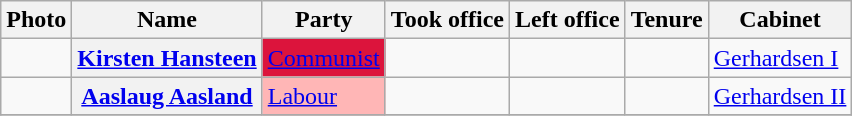<table class="wikitable plainrowheaders sortable">
<tr>
<th scope=col class=unsortable>Photo</th>
<th scope=col>Name</th>
<th scope=col>Party</th>
<th scope=col>Took office</th>
<th scope=col>Left office</th>
<th scope=col>Tenure</th>
<th scope=col>Cabinet</th>
</tr>
<tr>
<td align=center></td>
<th scope=row><a href='#'>Kirsten Hansteen</a></th>
<td style="background:#DC143C"><a href='#'>Communist</a></td>
<td></td>
<td></td>
<td></td>
<td><a href='#'>Gerhardsen I</a></td>
</tr>
<tr>
<td align=center></td>
<th scope=row><a href='#'>Aaslaug Aasland</a></th>
<td style="background:#FFB6B6"><a href='#'>Labour</a></td>
<td></td>
<td></td>
<td></td>
<td><a href='#'>Gerhardsen II</a></td>
</tr>
<tr>
</tr>
</table>
